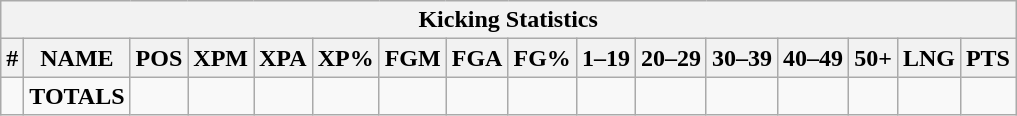<table class="wikitable sortable collapsible collapsed">
<tr>
<th colspan="16">Kicking Statistics</th>
</tr>
<tr>
<th>#</th>
<th>NAME</th>
<th>POS</th>
<th>XPM</th>
<th>XPA</th>
<th>XP%</th>
<th>FGM</th>
<th>FGA</th>
<th>FG%</th>
<th>1–19</th>
<th>20–29</th>
<th>30–39</th>
<th>40–49</th>
<th>50+</th>
<th>LNG</th>
<th>PTS</th>
</tr>
<tr>
<td></td>
<td><strong>TOTALS</strong></td>
<td></td>
<td></td>
<td></td>
<td></td>
<td></td>
<td></td>
<td></td>
<td></td>
<td></td>
<td></td>
<td></td>
<td></td>
<td></td>
<td></td>
</tr>
</table>
